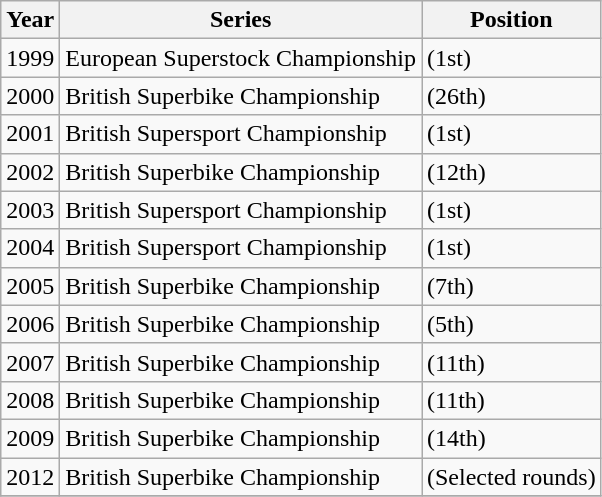<table class="wikitable">
<tr>
<th>Year</th>
<th>Series</th>
<th>Position</th>
</tr>
<tr>
<td>1999</td>
<td>European Superstock Championship</td>
<td>(1st)</td>
</tr>
<tr>
<td>2000</td>
<td>British Superbike Championship</td>
<td>(26th)</td>
</tr>
<tr>
<td>2001</td>
<td>British Supersport Championship</td>
<td>(1st)</td>
</tr>
<tr>
<td>2002</td>
<td>British Superbike Championship</td>
<td>(12th)</td>
</tr>
<tr>
<td>2003</td>
<td>British Supersport Championship</td>
<td>(1st)</td>
</tr>
<tr>
<td>2004</td>
<td>British Supersport Championship</td>
<td>(1st)</td>
</tr>
<tr>
<td>2005</td>
<td>British Superbike Championship</td>
<td>(7th)</td>
</tr>
<tr>
<td>2006</td>
<td>British Superbike Championship</td>
<td>(5th)</td>
</tr>
<tr>
<td>2007</td>
<td>British Superbike Championship</td>
<td>(11th)</td>
</tr>
<tr>
<td>2008</td>
<td>British Superbike Championship</td>
<td>(11th)</td>
</tr>
<tr>
<td>2009</td>
<td>British Superbike Championship</td>
<td>(14th)</td>
</tr>
<tr>
<td>2012</td>
<td>British Superbike Championship</td>
<td>(Selected rounds)</td>
</tr>
<tr>
</tr>
</table>
